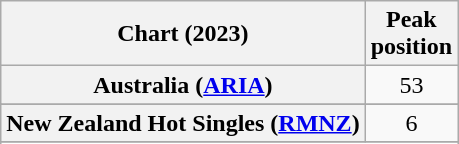<table class="wikitable sortable plainrowheaders" style="text-align:center">
<tr>
<th scope="col">Chart (2023)</th>
<th scope="col">Peak<br>position</th>
</tr>
<tr>
<th scope="row">Australia (<a href='#'>ARIA</a>)</th>
<td>53</td>
</tr>
<tr>
</tr>
<tr>
</tr>
<tr>
<th scope="row">New Zealand Hot Singles (<a href='#'>RMNZ</a>)</th>
<td>6</td>
</tr>
<tr>
</tr>
<tr>
</tr>
</table>
